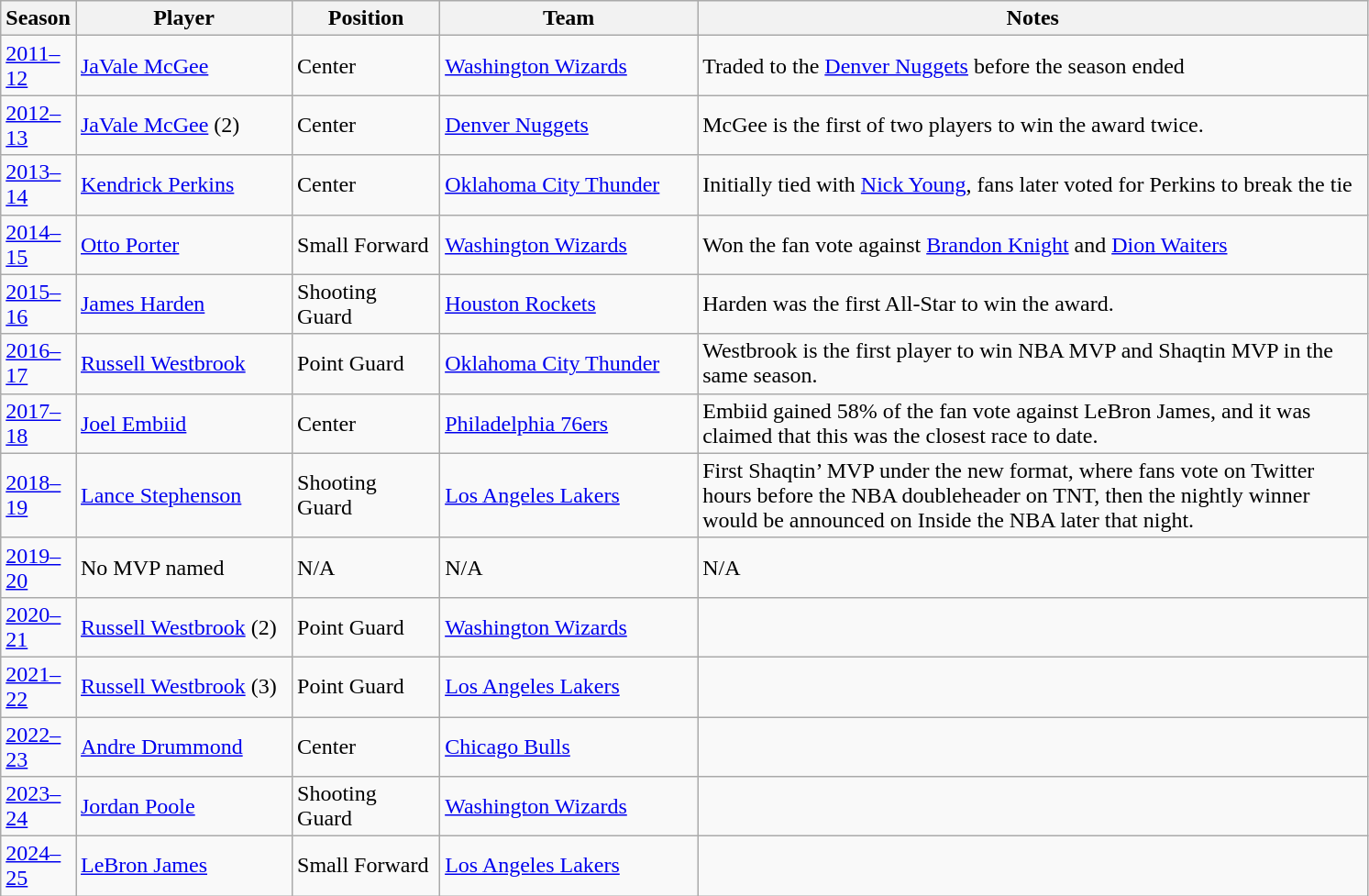<table class="wikitable sortable" style="text-align:left">
<tr>
<th style="width:20px;">Season</th>
<th style="width:150px;">Player</th>
<th style="width:100px;">Position</th>
<th style="width:180px;">Team</th>
<th style="width:480px;">Notes</th>
</tr>
<tr>
<td><a href='#'>2011–12</a></td>
<td><a href='#'>JaVale McGee</a></td>
<td>Center</td>
<td><a href='#'>Washington Wizards</a></td>
<td>Traded to the <a href='#'>Denver Nuggets</a> before the season ended</td>
</tr>
<tr>
<td><a href='#'>2012–13</a></td>
<td><a href='#'>JaVale McGee</a> (2)</td>
<td>Center</td>
<td><a href='#'>Denver Nuggets</a></td>
<td>McGee is the first of two players to win the award twice.</td>
</tr>
<tr>
<td><a href='#'>2013–14</a></td>
<td><a href='#'>Kendrick Perkins</a></td>
<td>Center</td>
<td><a href='#'>Oklahoma City Thunder</a></td>
<td>Initially tied with <a href='#'>Nick Young</a>, fans later voted for Perkins to break the tie</td>
</tr>
<tr>
<td><a href='#'>2014–15</a></td>
<td><a href='#'>Otto Porter</a></td>
<td>Small Forward</td>
<td><a href='#'>Washington Wizards</a></td>
<td>Won the fan vote against <a href='#'>Brandon Knight</a> and <a href='#'>Dion Waiters</a></td>
</tr>
<tr>
<td><a href='#'>2015–16</a></td>
<td><a href='#'>James Harden</a></td>
<td>Shooting Guard</td>
<td><a href='#'>Houston Rockets</a></td>
<td>Harden was the first All-Star to win the award.</td>
</tr>
<tr>
<td><a href='#'>2016–17</a></td>
<td><a href='#'>Russell Westbrook</a></td>
<td>Point Guard</td>
<td><a href='#'>Oklahoma City Thunder</a></td>
<td>Westbrook is the first player to win NBA MVP and Shaqtin MVP in the same season.</td>
</tr>
<tr>
<td><a href='#'>2017–18</a></td>
<td><a href='#'>Joel Embiid</a></td>
<td>Center</td>
<td><a href='#'>Philadelphia 76ers</a></td>
<td>Embiid gained 58% of the fan vote against LeBron James, and it was claimed that this was the closest race to date.</td>
</tr>
<tr>
<td><a href='#'>2018–19</a></td>
<td><a href='#'>Lance Stephenson</a></td>
<td>Shooting Guard</td>
<td><a href='#'>Los Angeles Lakers</a></td>
<td>First Shaqtin’ MVP under the new format, where fans vote on Twitter hours before the NBA doubleheader on TNT, then the nightly winner would be announced on Inside the NBA later that night.</td>
</tr>
<tr>
<td><a href='#'>2019–20</a></td>
<td>No MVP named</td>
<td>N/A</td>
<td>N/A</td>
<td>N/A</td>
</tr>
<tr>
<td><a href='#'>2020–21</a></td>
<td><a href='#'>Russell Westbrook</a> (2)</td>
<td>Point Guard</td>
<td><a href='#'>Washington Wizards</a></td>
<td></td>
</tr>
<tr>
<td><a href='#'>2021–22</a></td>
<td><a href='#'>Russell Westbrook</a> (3)</td>
<td>Point Guard</td>
<td><a href='#'>Los Angeles Lakers</a></td>
<td></td>
</tr>
<tr>
<td><a href='#'>2022–23</a></td>
<td><a href='#'>Andre Drummond</a></td>
<td>Center</td>
<td><a href='#'>Chicago Bulls</a></td>
<td></td>
</tr>
<tr>
<td><a href='#'>2023–24</a></td>
<td><a href='#'>Jordan Poole</a></td>
<td>Shooting Guard</td>
<td><a href='#'>Washington Wizards</a></td>
<td></td>
</tr>
<tr>
<td><a href='#'>2024–25</a></td>
<td><a href='#'>LeBron James</a></td>
<td>Small Forward</td>
<td><a href='#'>Los Angeles Lakers</a></td>
<td></td>
</tr>
</table>
